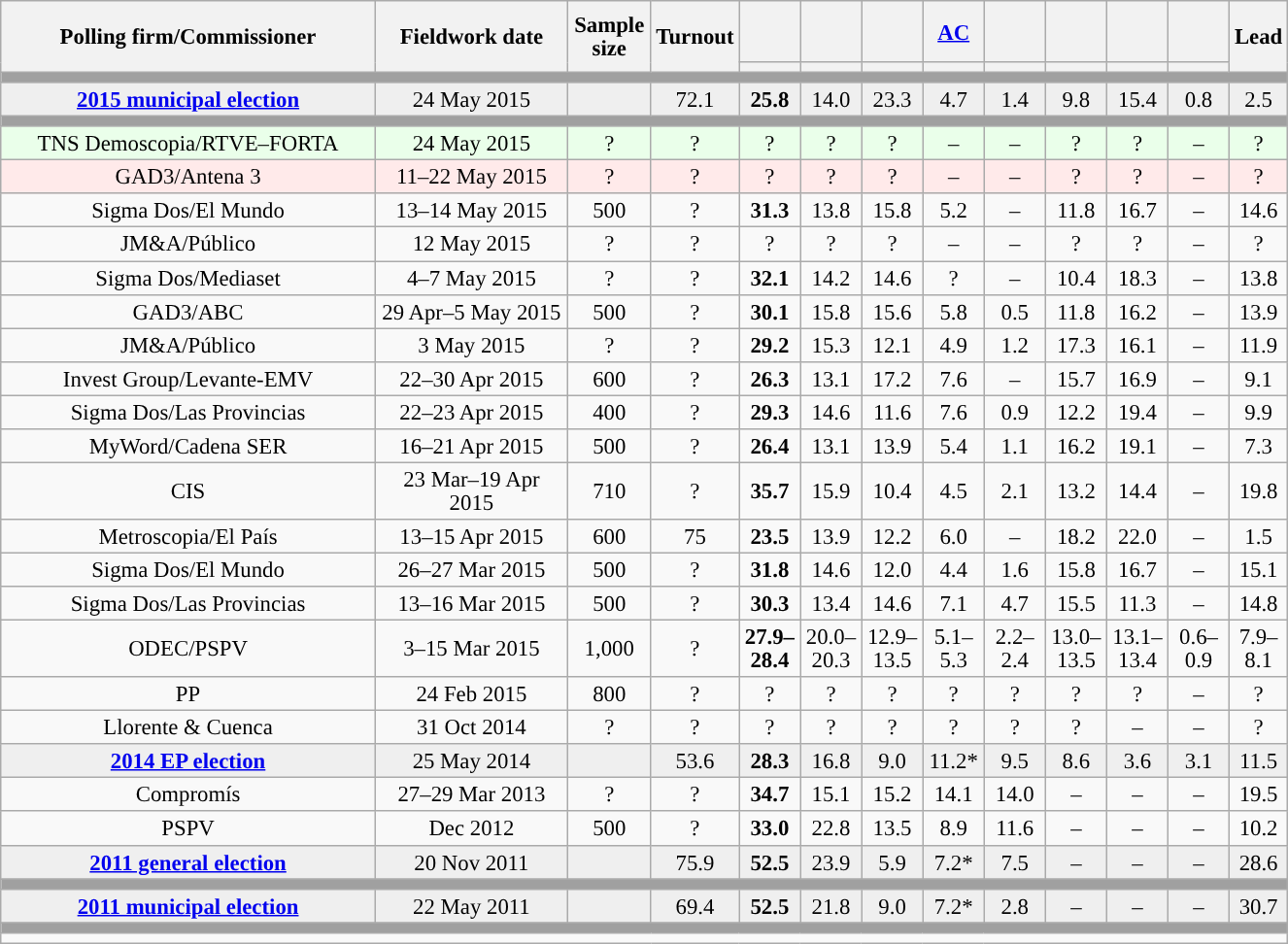<table class="wikitable collapsible collapsed" style="text-align:center; font-size:95%; line-height:16px;">
<tr style="height:42px;">
<th style="width:250px;" rowspan="2">Polling firm/Commissioner</th>
<th style="width:125px;" rowspan="2">Fieldwork date</th>
<th style="width:50px;" rowspan="2">Sample size</th>
<th style="width:45px;" rowspan="2">Turnout</th>
<th style="width:35px;"></th>
<th style="width:35px;"></th>
<th style="width:35px;"></th>
<th style="width:35px;"><a href='#'>AC</a></th>
<th style="width:35px;"></th>
<th style="width:35px;"></th>
<th style="width:35px;"></th>
<th style="width:35px;"></th>
<th style="width:30px;" rowspan="2">Lead</th>
</tr>
<tr>
<th style="color:inherit;background:"></th>
<th style="color:inherit;background:"></th>
<th style="color:inherit;background:"></th>
<th style="color:inherit;background:"></th>
<th style="color:inherit;background:"></th>
<th style="color:inherit;background:"></th>
<th style="color:inherit;background:"></th>
<th style="color:inherit;background:"></th>
</tr>
<tr>
<td colspan="13" style="background:#A0A0A0"></td>
</tr>
<tr style="background:#EFEFEF;">
<td><strong><a href='#'>2015 municipal election</a></strong></td>
<td>24 May 2015</td>
<td></td>
<td>72.1</td>
<td><strong>25.8</strong><br></td>
<td>14.0<br></td>
<td>23.3<br></td>
<td>4.7<br></td>
<td>1.4<br></td>
<td>9.8<br></td>
<td>15.4<br></td>
<td>0.8<br></td>
<td style="background:">2.5</td>
</tr>
<tr>
<td colspan="13" style="background:#A0A0A0"></td>
</tr>
<tr style="background:#EAFFEA;">
<td>TNS Demoscopia/RTVE–FORTA</td>
<td>24 May 2015</td>
<td>?</td>
<td>?</td>
<td>?<br></td>
<td>?<br></td>
<td>?<br></td>
<td>–</td>
<td>–</td>
<td>?<br></td>
<td>?<br></td>
<td>–</td>
<td style="background:">?</td>
</tr>
<tr style="background:#FFEAEA;">
<td>GAD3/Antena 3</td>
<td>11–22 May 2015</td>
<td>?</td>
<td>?</td>
<td>?<br></td>
<td>?<br></td>
<td>?<br></td>
<td>–</td>
<td>–</td>
<td>?<br></td>
<td>?<br></td>
<td>–</td>
<td style="background:">?</td>
</tr>
<tr>
<td>Sigma Dos/El Mundo</td>
<td>13–14 May 2015</td>
<td>500</td>
<td>?</td>
<td><strong>31.3</strong><br></td>
<td>13.8<br></td>
<td>15.8<br></td>
<td>5.2<br></td>
<td>–</td>
<td>11.8<br></td>
<td>16.7<br></td>
<td>–</td>
<td style="background:">14.6</td>
</tr>
<tr>
<td>JM&A/Público</td>
<td>12 May 2015</td>
<td>?</td>
<td>?</td>
<td>?<br></td>
<td>?<br></td>
<td>?<br></td>
<td>–</td>
<td>–</td>
<td>?<br></td>
<td>?<br></td>
<td>–</td>
<td style="background:">?</td>
</tr>
<tr>
<td>Sigma Dos/Mediaset</td>
<td>4–7 May 2015</td>
<td>?</td>
<td>?</td>
<td><strong>32.1</strong><br></td>
<td>14.2<br></td>
<td>14.6<br></td>
<td>?<br></td>
<td>–</td>
<td>10.4<br></td>
<td>18.3<br></td>
<td>–</td>
<td style="background:">13.8</td>
</tr>
<tr>
<td>GAD3/ABC</td>
<td>29 Apr–5 May 2015</td>
<td>500</td>
<td>?</td>
<td><strong>30.1</strong><br></td>
<td>15.8<br></td>
<td>15.6<br></td>
<td>5.8<br></td>
<td>0.5<br></td>
<td>11.8<br></td>
<td>16.2<br></td>
<td>–</td>
<td style="background:">13.9</td>
</tr>
<tr>
<td>JM&A/Público</td>
<td>3 May 2015</td>
<td>?</td>
<td>?</td>
<td><strong>29.2</strong><br></td>
<td>15.3<br></td>
<td>12.1<br></td>
<td>4.9<br></td>
<td>1.2<br></td>
<td>17.3<br></td>
<td>16.1<br></td>
<td>–</td>
<td style="background:">11.9</td>
</tr>
<tr>
<td>Invest Group/Levante-EMV</td>
<td>22–30 Apr 2015</td>
<td>600</td>
<td>?</td>
<td><strong>26.3</strong><br></td>
<td>13.1<br></td>
<td>17.2<br></td>
<td>7.6<br></td>
<td>–</td>
<td>15.7<br></td>
<td>16.9<br></td>
<td>–</td>
<td style="background:">9.1</td>
</tr>
<tr>
<td>Sigma Dos/Las Provincias</td>
<td>22–23 Apr 2015</td>
<td>400</td>
<td>?</td>
<td><strong>29.3</strong><br></td>
<td>14.6<br></td>
<td>11.6<br></td>
<td>7.6<br></td>
<td>0.9<br></td>
<td>12.2<br></td>
<td>19.4<br></td>
<td>–</td>
<td style="background:">9.9</td>
</tr>
<tr>
<td>MyWord/Cadena SER</td>
<td>16–21 Apr 2015</td>
<td>500</td>
<td>?</td>
<td><strong>26.4</strong><br></td>
<td>13.1<br></td>
<td>13.9<br></td>
<td>5.4<br></td>
<td>1.1<br></td>
<td>16.2<br></td>
<td>19.1<br></td>
<td>–</td>
<td style="background:">7.3</td>
</tr>
<tr>
<td>CIS</td>
<td>23 Mar–19 Apr 2015</td>
<td>710</td>
<td>?</td>
<td><strong>35.7</strong><br></td>
<td>15.9<br></td>
<td>10.4<br></td>
<td>4.5<br></td>
<td>2.1<br></td>
<td>13.2<br></td>
<td>14.4<br></td>
<td>–</td>
<td style="background:">19.8</td>
</tr>
<tr>
<td>Metroscopia/El País</td>
<td>13–15 Apr 2015</td>
<td>600</td>
<td>75</td>
<td><strong>23.5</strong><br></td>
<td>13.9<br></td>
<td>12.2<br></td>
<td>6.0<br></td>
<td>–</td>
<td>18.2<br></td>
<td>22.0<br></td>
<td>–</td>
<td style="background:">1.5</td>
</tr>
<tr>
<td>Sigma Dos/El Mundo</td>
<td>26–27 Mar 2015</td>
<td>500</td>
<td>?</td>
<td><strong>31.8</strong><br></td>
<td>14.6<br></td>
<td>12.0<br></td>
<td>4.4<br></td>
<td>1.6<br></td>
<td>15.8<br></td>
<td>16.7<br></td>
<td>–</td>
<td style="background:">15.1</td>
</tr>
<tr>
<td>Sigma Dos/Las Provincias</td>
<td>13–16 Mar 2015</td>
<td>500</td>
<td>?</td>
<td><strong>30.3</strong><br></td>
<td>13.4<br></td>
<td>14.6<br></td>
<td>7.1<br></td>
<td>4.7<br></td>
<td>15.5<br></td>
<td>11.3<br></td>
<td>–</td>
<td style="background:">14.8</td>
</tr>
<tr>
<td>ODEC/PSPV</td>
<td>3–15 Mar 2015</td>
<td>1,000</td>
<td>?</td>
<td><strong>27.9–<br>28.4</strong><br></td>
<td>20.0–<br>20.3<br></td>
<td>12.9–<br>13.5<br></td>
<td>5.1–<br>5.3<br></td>
<td>2.2–<br>2.4<br></td>
<td>13.0–<br>13.5<br></td>
<td>13.1–<br>13.4<br></td>
<td>0.6–<br>0.9<br></td>
<td style="background:">7.9–<br>8.1</td>
</tr>
<tr>
<td>PP</td>
<td>24 Feb 2015</td>
<td>800</td>
<td>?</td>
<td>?<br></td>
<td>?<br></td>
<td>?<br></td>
<td>?<br></td>
<td>?<br></td>
<td>?<br></td>
<td>?<br></td>
<td>–</td>
<td style="background:">?</td>
</tr>
<tr>
<td>Llorente & Cuenca</td>
<td>31 Oct 2014</td>
<td>?</td>
<td>?</td>
<td>?<br></td>
<td>?<br></td>
<td>?<br></td>
<td>?<br></td>
<td>?<br></td>
<td>?<br></td>
<td>–</td>
<td>–</td>
<td style="background:">?</td>
</tr>
<tr style="background:#EFEFEF;">
<td><strong><a href='#'>2014 EP election</a></strong></td>
<td>25 May 2014</td>
<td></td>
<td>53.6</td>
<td><strong>28.3</strong><br></td>
<td>16.8<br></td>
<td>9.0<br></td>
<td>11.2*<br></td>
<td>9.5<br></td>
<td>8.6<br></td>
<td>3.6<br></td>
<td>3.1<br></td>
<td style="background:">11.5</td>
</tr>
<tr>
<td>Compromís</td>
<td>27–29 Mar 2013</td>
<td>?</td>
<td>?</td>
<td><strong>34.7</strong><br></td>
<td>15.1<br></td>
<td>15.2<br></td>
<td>14.1<br></td>
<td>14.0<br></td>
<td>–</td>
<td>–</td>
<td>–</td>
<td style="background:">19.5</td>
</tr>
<tr>
<td>PSPV</td>
<td>Dec 2012</td>
<td>500</td>
<td>?</td>
<td><strong>33.0</strong><br></td>
<td>22.8<br></td>
<td>13.5<br></td>
<td>8.9<br></td>
<td>11.6<br></td>
<td>–</td>
<td>–</td>
<td>–</td>
<td style="background:">10.2</td>
</tr>
<tr style="background:#EFEFEF;">
<td><strong><a href='#'>2011 general election</a></strong></td>
<td>20 Nov 2011</td>
<td></td>
<td>75.9</td>
<td><strong>52.5</strong><br></td>
<td>23.9<br></td>
<td>5.9<br></td>
<td>7.2*<br></td>
<td>7.5<br></td>
<td>–</td>
<td>–</td>
<td>–</td>
<td style="background:">28.6</td>
</tr>
<tr>
<td colspan="13" style="background:#A0A0A0"></td>
</tr>
<tr style="background:#EFEFEF;">
<td><strong><a href='#'>2011 municipal election</a></strong></td>
<td>22 May 2011</td>
<td></td>
<td>69.4</td>
<td><strong>52.5</strong><br></td>
<td>21.8<br></td>
<td>9.0<br></td>
<td>7.2*<br></td>
<td>2.8<br></td>
<td>–</td>
<td>–</td>
<td>–</td>
<td style="background:">30.7</td>
</tr>
<tr>
<td colspan="13" style="background:#A0A0A0"></td>
</tr>
<tr>
<td align="left" colspan="13"></td>
</tr>
</table>
